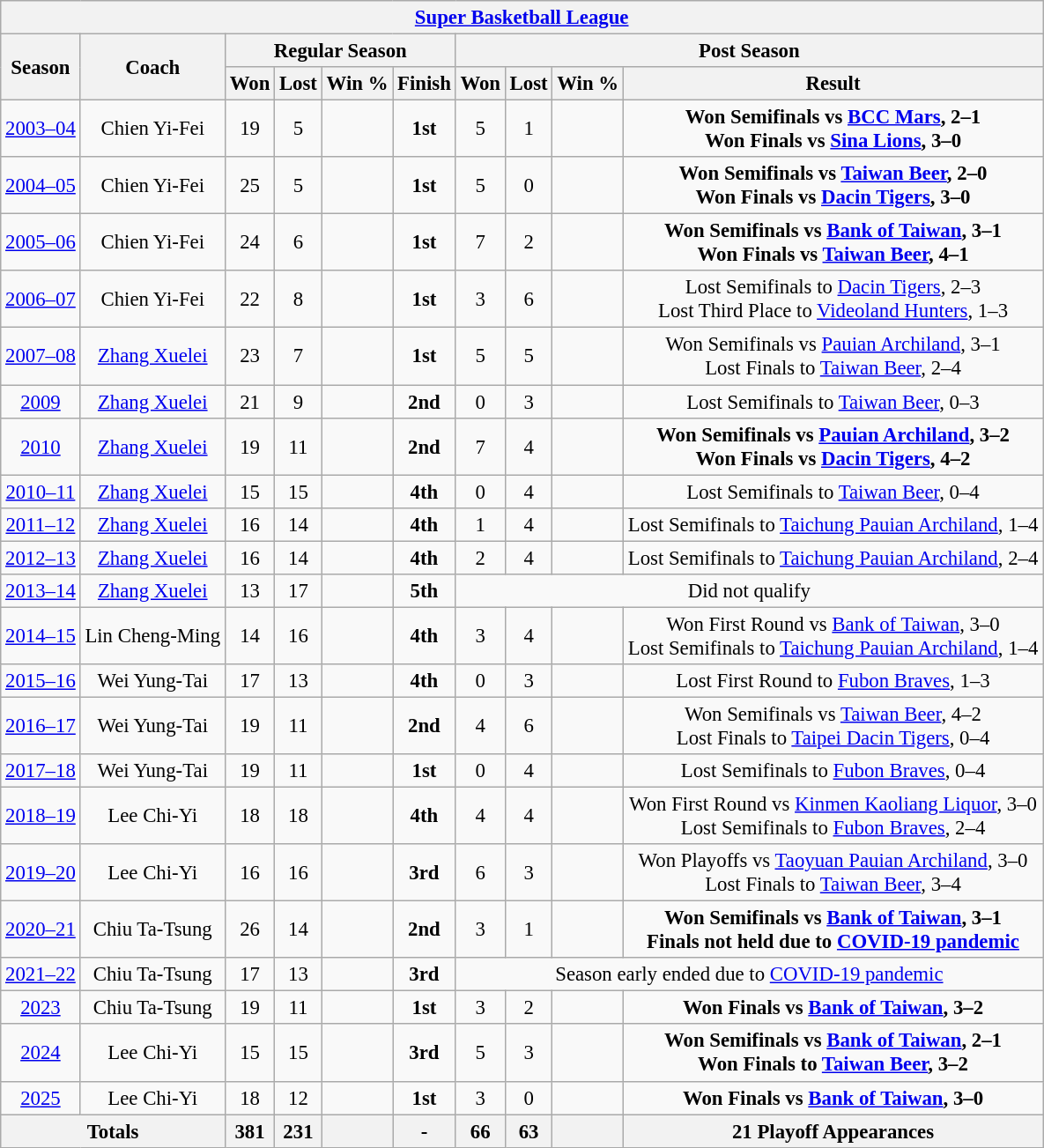<table class="wikitable" style="font-size: 95%; text-align:center;">
<tr>
<th colspan="10"><a href='#'>Super Basketball League</a></th>
</tr>
<tr>
<th rowspan="2">Season</th>
<th rowspan="2">Coach</th>
<th colspan="4">Regular Season</th>
<th colspan="4">Post Season</th>
</tr>
<tr>
<th>Won</th>
<th>Lost</th>
<th>Win %</th>
<th>Finish</th>
<th>Won</th>
<th>Lost</th>
<th>Win %</th>
<th>Result</th>
</tr>
<tr>
<td><a href='#'>2003–04</a></td>
<td>Chien Yi-Fei</td>
<td>19</td>
<td>5</td>
<td></td>
<td><strong>1st</strong></td>
<td>5</td>
<td>1</td>
<td></td>
<td><strong>Won Semifinals vs <a href='#'>BCC Mars</a>, 2–1<br>Won Finals vs <a href='#'>Sina Lions</a>, 3–0</strong></td>
</tr>
<tr>
<td><a href='#'>2004–05</a></td>
<td>Chien Yi-Fei</td>
<td>25</td>
<td>5</td>
<td></td>
<td><strong>1st</strong></td>
<td>5</td>
<td>0</td>
<td></td>
<td><strong>Won Semifinals vs <a href='#'>Taiwan Beer</a>, 2–0<br>Won Finals vs <a href='#'>Dacin Tigers</a>, 3–0</strong></td>
</tr>
<tr>
<td><a href='#'>2005–06</a></td>
<td>Chien Yi-Fei</td>
<td>24</td>
<td>6</td>
<td></td>
<td><strong>1st</strong></td>
<td>7</td>
<td>2</td>
<td></td>
<td><strong>Won Semifinals vs <a href='#'>Bank of Taiwan</a>, 3–1<br>Won Finals vs <a href='#'>Taiwan Beer</a>, 4–1</strong></td>
</tr>
<tr>
<td><a href='#'>2006–07</a></td>
<td>Chien Yi-Fei</td>
<td>22</td>
<td>8</td>
<td></td>
<td><strong>1st</strong></td>
<td>3</td>
<td>6</td>
<td></td>
<td>Lost Semifinals to <a href='#'>Dacin Tigers</a>, 2–3<br>Lost Third Place to <a href='#'>Videoland Hunters</a>, 1–3</td>
</tr>
<tr>
<td><a href='#'>2007–08</a></td>
<td><a href='#'>Zhang Xuelei</a></td>
<td>23</td>
<td>7</td>
<td></td>
<td><strong>1st</strong></td>
<td>5</td>
<td>5</td>
<td></td>
<td>Won Semifinals vs <a href='#'>Pauian Archiland</a>, 3–1<br>Lost Finals to <a href='#'>Taiwan Beer</a>, 2–4</td>
</tr>
<tr>
<td><a href='#'>2009</a></td>
<td><a href='#'>Zhang Xuelei</a></td>
<td>21</td>
<td>9</td>
<td></td>
<td><strong>2nd</strong></td>
<td>0</td>
<td>3</td>
<td></td>
<td>Lost Semifinals to <a href='#'>Taiwan Beer</a>, 0–3</td>
</tr>
<tr>
<td><a href='#'>2010</a></td>
<td><a href='#'>Zhang Xuelei</a></td>
<td>19</td>
<td>11</td>
<td></td>
<td><strong>2nd</strong></td>
<td>7</td>
<td>4</td>
<td></td>
<td><strong>Won Semifinals vs <a href='#'>Pauian Archiland</a>, 3–2<br>Won Finals vs <a href='#'>Dacin Tigers</a>, 4–2</strong></td>
</tr>
<tr>
<td><a href='#'>2010–11</a></td>
<td><a href='#'>Zhang Xuelei</a></td>
<td>15</td>
<td>15</td>
<td></td>
<td><strong>4th</strong></td>
<td>0</td>
<td>4</td>
<td></td>
<td>Lost Semifinals to <a href='#'>Taiwan Beer</a>, 0–4</td>
</tr>
<tr>
<td><a href='#'>2011–12</a></td>
<td><a href='#'>Zhang Xuelei</a></td>
<td>16</td>
<td>14</td>
<td></td>
<td><strong>4th</strong></td>
<td>1</td>
<td>4</td>
<td></td>
<td>Lost Semifinals to <a href='#'>Taichung Pauian Archiland</a>, 1–4</td>
</tr>
<tr>
<td><a href='#'>2012–13</a></td>
<td><a href='#'>Zhang Xuelei</a></td>
<td>16</td>
<td>14</td>
<td></td>
<td><strong>4th</strong></td>
<td>2</td>
<td>4</td>
<td></td>
<td>Lost Semifinals to <a href='#'>Taichung Pauian Archiland</a>, 2–4</td>
</tr>
<tr>
<td><a href='#'>2013–14</a></td>
<td><a href='#'>Zhang Xuelei</a></td>
<td>13</td>
<td>17</td>
<td></td>
<td><strong>5th</strong></td>
<td colspan=4>Did not qualify</td>
</tr>
<tr>
<td><a href='#'>2014–15</a></td>
<td>Lin Cheng-Ming</td>
<td>14</td>
<td>16</td>
<td></td>
<td><strong>4th</strong></td>
<td>3</td>
<td>4</td>
<td></td>
<td>Won First Round vs <a href='#'>Bank of Taiwan</a>, 3–0<br>Lost Semifinals to <a href='#'>Taichung Pauian Archiland</a>, 1–4</td>
</tr>
<tr>
<td><a href='#'>2015–16</a></td>
<td>Wei Yung-Tai</td>
<td>17</td>
<td>13</td>
<td></td>
<td><strong>4th</strong></td>
<td>0</td>
<td>3</td>
<td></td>
<td>Lost First Round to <a href='#'>Fubon Braves</a>, 1–3</td>
</tr>
<tr>
<td><a href='#'>2016–17</a></td>
<td>Wei Yung-Tai</td>
<td>19</td>
<td>11</td>
<td></td>
<td><strong>2nd</strong></td>
<td>4</td>
<td>6</td>
<td></td>
<td>Won Semifinals vs <a href='#'>Taiwan Beer</a>, 4–2<br>Lost Finals to <a href='#'>Taipei Dacin Tigers</a>, 0–4</td>
</tr>
<tr>
<td><a href='#'>2017–18</a></td>
<td>Wei Yung-Tai</td>
<td>19</td>
<td>11</td>
<td></td>
<td><strong>1st</strong></td>
<td>0</td>
<td>4</td>
<td></td>
<td>Lost Semifinals to <a href='#'>Fubon Braves</a>, 0–4</td>
</tr>
<tr>
<td><a href='#'>2018–19</a></td>
<td>Lee Chi-Yi</td>
<td>18</td>
<td>18</td>
<td></td>
<td><strong>4th</strong></td>
<td>4</td>
<td>4</td>
<td></td>
<td>Won First Round vs <a href='#'>Kinmen Kaoliang Liquor</a>, 3–0<br>Lost Semifinals to <a href='#'>Fubon Braves</a>, 2–4</td>
</tr>
<tr>
<td><a href='#'>2019–20</a></td>
<td>Lee Chi-Yi</td>
<td>16</td>
<td>16</td>
<td></td>
<td><strong>3rd</strong></td>
<td>6</td>
<td>3</td>
<td></td>
<td>Won Playoffs vs <a href='#'>Taoyuan Pauian Archiland</a>, 3–0<br>Lost Finals to <a href='#'>Taiwan Beer</a>, 3–4</td>
</tr>
<tr>
<td><a href='#'>2020–21</a></td>
<td>Chiu Ta-Tsung</td>
<td>26</td>
<td>14</td>
<td></td>
<td><strong>2nd</strong></td>
<td>3</td>
<td>1</td>
<td></td>
<td><strong>Won Semifinals vs <a href='#'>Bank of Taiwan</a>, 3–1<br>Finals not held due to <a href='#'>COVID-19 pandemic</a></strong></td>
</tr>
<tr>
<td><a href='#'>2021–22</a></td>
<td>Chiu Ta-Tsung</td>
<td>17</td>
<td>13</td>
<td></td>
<td><strong>3rd</strong></td>
<td colspan=4>Season early ended due to <a href='#'>COVID-19 pandemic</a></td>
</tr>
<tr>
<td><a href='#'>2023</a></td>
<td>Chiu Ta-Tsung</td>
<td>19</td>
<td>11</td>
<td></td>
<td><strong>1st</strong></td>
<td>3</td>
<td>2</td>
<td></td>
<td><strong>Won Finals vs <a href='#'>Bank of Taiwan</a>, 3–2</strong></td>
</tr>
<tr>
<td><a href='#'>2024</a></td>
<td>Lee Chi-Yi</td>
<td>15</td>
<td>15</td>
<td></td>
<td><strong>3rd</strong></td>
<td>5</td>
<td>3</td>
<td></td>
<td><strong>Won Semifinals vs <a href='#'>Bank of Taiwan</a>, 2–1</strong><br> <strong>Won Finals to <a href='#'>Taiwan Beer</a>, 3–2</strong></td>
</tr>
<tr>
<td><a href='#'>2025</a></td>
<td>Lee Chi-Yi</td>
<td>18</td>
<td>12</td>
<td></td>
<td><strong>1st</strong></td>
<td>3</td>
<td>0</td>
<td></td>
<td><strong>Won Finals vs <a href='#'>Bank of Taiwan</a>, 3–0</strong></td>
</tr>
<tr>
<th colspan="2">Totals</th>
<th>381</th>
<th>231</th>
<th></th>
<th>-</th>
<th>66</th>
<th>63</th>
<th></th>
<th>21 Playoff Appearances</th>
</tr>
</table>
